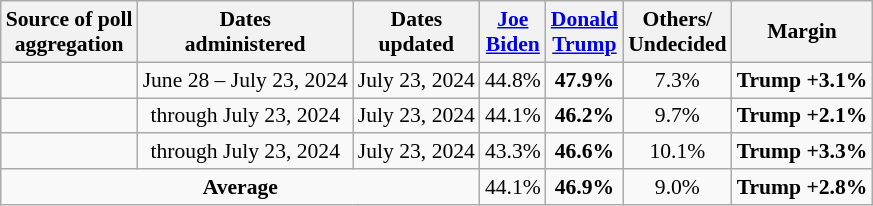<table class="wikitable sortable mw-datatable" style="text-align:center;font-size:90%;line-height:17px">
<tr>
<th>Source of poll<br>aggregation</th>
<th>Dates<br>administered</th>
<th>Dates<br>updated</th>
<th class="unsortable"><a href='#'>Joe<br>Biden</a><br><small></small></th>
<th class="unsortable"><a href='#'>Donald<br>Trump</a><br><small></small></th>
<th class="unsortable">Others/<br>Undecided<br></th>
<th>Margin</th>
</tr>
<tr>
<td></td>
<td>June 28 – July 23, 2024</td>
<td>July 23, 2024</td>
<td>44.8%</td>
<td><strong>47.9%</strong></td>
<td>7.3%</td>
<td><strong>Trump +3.1%</strong></td>
</tr>
<tr>
<td></td>
<td>through July 23, 2024</td>
<td>July 23, 2024</td>
<td>44.1%</td>
<td><strong>46.2%</strong></td>
<td>9.7%</td>
<td><strong>Trump +2.1%</strong></td>
</tr>
<tr>
<td></td>
<td>through July 23, 2024</td>
<td>July 23, 2024</td>
<td>43.3%</td>
<td><strong>46.6%</strong></td>
<td>10.1%</td>
<td><strong>Trump +3.3%</strong></td>
</tr>
<tr>
<td colspan="3"><strong>Average</strong></td>
<td>44.1%</td>
<td><strong>46.9%</strong></td>
<td>9.0%</td>
<td><strong>Trump +2.8%</strong></td>
</tr>
</table>
